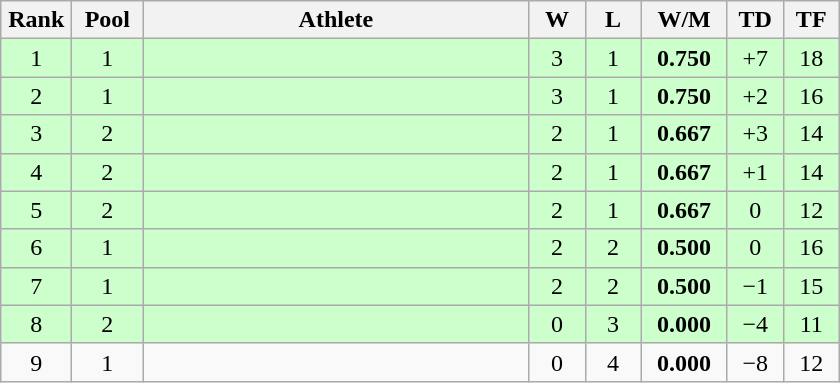<table class=wikitable style="text-align:center">
<tr>
<th width=40>Rank</th>
<th width=40>Pool</th>
<th width=250>Athlete</th>
<th width=30>W</th>
<th width=30>L</th>
<th width=50>W/M</th>
<th width=30>TD</th>
<th width=30>TF</th>
</tr>
<tr bgcolor="ccffcc">
<td>1</td>
<td>1</td>
<td align=left></td>
<td>3</td>
<td>1</td>
<td><strong>0.750</strong></td>
<td>+7</td>
<td>18</td>
</tr>
<tr bgcolor="ccffcc">
<td>2</td>
<td>1</td>
<td align=left></td>
<td>3</td>
<td>1</td>
<td><strong>0.750</strong></td>
<td>+2</td>
<td>16</td>
</tr>
<tr bgcolor="ccffcc">
<td>3</td>
<td>2</td>
<td align=left></td>
<td>2</td>
<td>1</td>
<td><strong>0.667</strong></td>
<td>+3</td>
<td>14</td>
</tr>
<tr bgcolor="ccffcc">
<td>4</td>
<td>2</td>
<td align=left></td>
<td>2</td>
<td>1</td>
<td><strong>0.667</strong></td>
<td>+1</td>
<td>14</td>
</tr>
<tr bgcolor="ccffcc">
<td>5</td>
<td>2</td>
<td align=left></td>
<td>2</td>
<td>1</td>
<td><strong>0.667</strong></td>
<td>0</td>
<td>12</td>
</tr>
<tr bgcolor="ccffcc">
<td>6</td>
<td>1</td>
<td align=left></td>
<td>2</td>
<td>2</td>
<td><strong>0.500</strong></td>
<td>0</td>
<td>16</td>
</tr>
<tr bgcolor="ccffcc">
<td>7</td>
<td>1</td>
<td align=left></td>
<td>2</td>
<td>2</td>
<td><strong>0.500</strong></td>
<td>−1</td>
<td>15</td>
</tr>
<tr bgcolor="ccffcc">
<td>8</td>
<td>2</td>
<td align=left></td>
<td>0</td>
<td>3</td>
<td><strong>0.000</strong></td>
<td>−4</td>
<td>11</td>
</tr>
<tr>
<td>9</td>
<td>1</td>
<td align=left></td>
<td>0</td>
<td>4</td>
<td><strong>0.000</strong></td>
<td>−8</td>
<td>12</td>
</tr>
</table>
